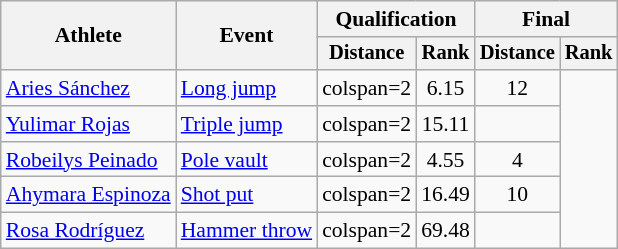<table class=wikitable style="font-size:90%;">
<tr>
<th rowspan=2>Athlete</th>
<th rowspan=2>Event</th>
<th colspan=2>Qualification</th>
<th colspan=2>Final</th>
</tr>
<tr style="font-size:95%">
<th>Distance</th>
<th>Rank</th>
<th>Distance</th>
<th>Rank</th>
</tr>
<tr align=center>
<td align=left><a href='#'>Aries Sánchez</a></td>
<td align=left><a href='#'>Long jump</a></td>
<td>colspan=2 </td>
<td>6.15</td>
<td>12</td>
</tr>
<tr align=center>
<td align=left><a href='#'>Yulimar Rojas</a></td>
<td align=left><a href='#'>Triple jump</a></td>
<td>colspan=2 </td>
<td>15.11</td>
<td></td>
</tr>
<tr align=center>
<td align=left><a href='#'>Robeilys Peinado</a></td>
<td align=left><a href='#'>Pole vault</a></td>
<td>colspan=2 </td>
<td>4.55</td>
<td>4</td>
</tr>
<tr align=center>
<td align=left><a href='#'>Ahymara Espinoza</a></td>
<td align=left><a href='#'>Shot put</a></td>
<td>colspan=2 </td>
<td>16.49</td>
<td>10</td>
</tr>
<tr align=center>
<td align=left><a href='#'>Rosa Rodríguez</a></td>
<td align=left><a href='#'>Hammer throw</a></td>
<td>colspan=2 </td>
<td>69.48</td>
<td></td>
</tr>
</table>
